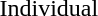<table>
<tr>
<td>Individual<br></td>
<td></td>
<td></td>
<td></td>
</tr>
<tr>
</tr>
</table>
